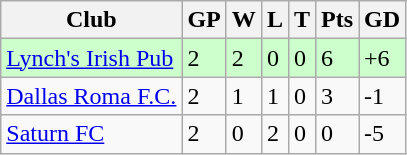<table class="wikitable">
<tr>
<th>Club</th>
<th>GP</th>
<th>W</th>
<th>L</th>
<th>T</th>
<th>Pts</th>
<th>GD</th>
</tr>
<tr bgcolor=#ccffcc>
<td><a href='#'>Lynch's Irish Pub</a></td>
<td>2</td>
<td>2</td>
<td>0</td>
<td>0</td>
<td>6</td>
<td>+6</td>
</tr>
<tr>
<td><a href='#'>Dallas Roma F.C.</a></td>
<td>2</td>
<td>1</td>
<td>1</td>
<td>0</td>
<td>3</td>
<td>-1</td>
</tr>
<tr>
<td><a href='#'>Saturn FC</a></td>
<td>2</td>
<td>0</td>
<td>2</td>
<td>0</td>
<td>0</td>
<td>-5</td>
</tr>
</table>
